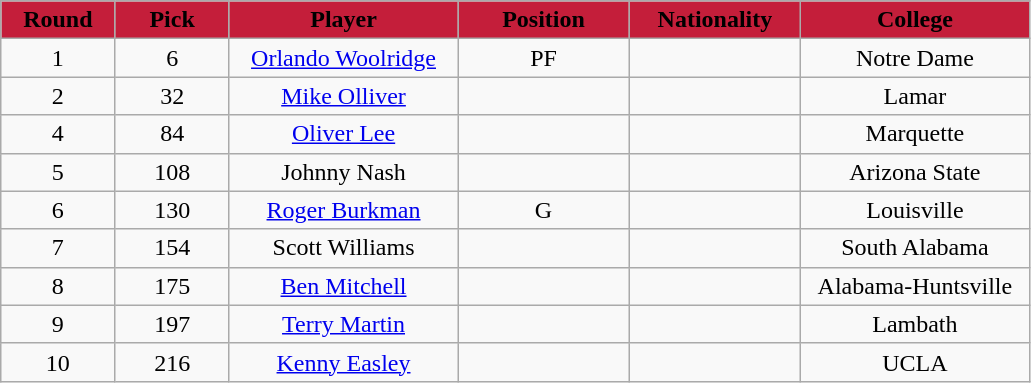<table class="wikitable sortable sortable">
<tr>
<th style="background:#C41E3A;" width="10%">Round</th>
<th style="background:#C41E3A;" width="10%">Pick</th>
<th style="background:#C41E3A;" width="20%">Player</th>
<th style="background:#C41E3A;" width="15%">Position</th>
<th style="background:#C41E3A;" width="15%">Nationality</th>
<th style="background:#C41E3A;" width="20%">College</th>
</tr>
<tr style="text-align: center">
<td>1</td>
<td>6</td>
<td><a href='#'>Orlando Woolridge</a></td>
<td>PF</td>
<td></td>
<td>Notre Dame</td>
</tr>
<tr style="text-align: center">
<td>2</td>
<td>32</td>
<td><a href='#'>Mike Olliver</a></td>
<td></td>
<td></td>
<td>Lamar</td>
</tr>
<tr style="text-align: center">
<td>4</td>
<td>84</td>
<td><a href='#'>Oliver Lee</a></td>
<td></td>
<td></td>
<td>Marquette</td>
</tr>
<tr style="text-align: center">
<td>5</td>
<td>108</td>
<td>Johnny Nash</td>
<td></td>
<td></td>
<td>Arizona State</td>
</tr>
<tr style="text-align: center">
<td>6</td>
<td>130</td>
<td><a href='#'>Roger Burkman</a></td>
<td>G</td>
<td></td>
<td>Louisville</td>
</tr>
<tr style="text-align: center">
<td>7</td>
<td>154</td>
<td>Scott Williams</td>
<td></td>
<td></td>
<td>South Alabama</td>
</tr>
<tr style="text-align: center">
<td>8</td>
<td>175</td>
<td><a href='#'>Ben Mitchell</a></td>
<td></td>
<td></td>
<td>Alabama-Huntsville</td>
</tr>
<tr style="text-align: center">
<td>9</td>
<td>197</td>
<td><a href='#'>Terry Martin</a></td>
<td></td>
<td></td>
<td>Lambath</td>
</tr>
<tr style="text-align: center">
<td>10</td>
<td>216</td>
<td><a href='#'>Kenny Easley</a></td>
<td></td>
<td></td>
<td>UCLA</td>
</tr>
</table>
